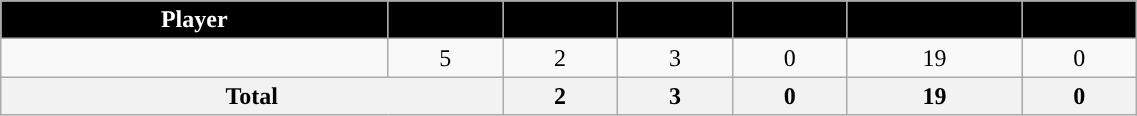<table class="wikitable sortable" style="width:60%; text-align:center;">
<tr>
<th style="color:white; background:#000000; ">Player</th>
<th style="color:white; background:#000000; "></th>
<th style="color:white; background:#000000; "></th>
<th style="color:white; background:#000000; "></th>
<th style="color:white; background:#000000; "></th>
<th style="color:white; background:#000000; "></th>
<th style="color:white; background:#000000; "></th>
</tr>
<tr>
<td></td>
<td>5</td>
<td>2</td>
<td>3</td>
<td>0</td>
<td>19</td>
<td>0</td>
</tr>
<tr class="sortbottom">
<th colspan=2>Total</th>
<th>2</th>
<th>3</th>
<th>0</th>
<th>19</th>
<th>0</th>
</tr>
</table>
